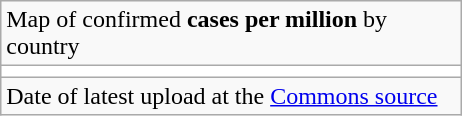<table class=wikitable>
<tr>
<td style=max-width:300px>Map of confirmed <strong>cases per million</strong> by country</td>
</tr>
<tr>
<td style=background-color:white;></td>
</tr>
<tr>
<td style=max-width:300px>Date of latest upload at the <a href='#'>Commons source</a></td>
</tr>
</table>
